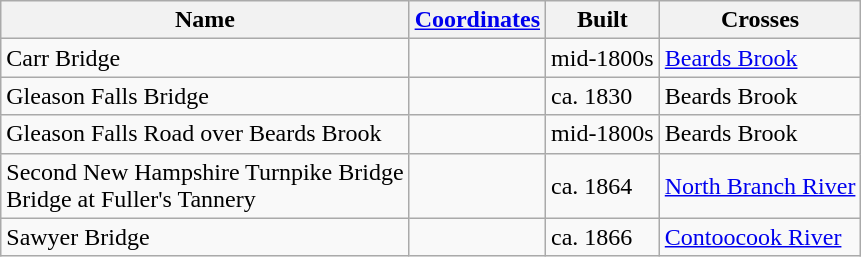<table class="wikitable">
<tr>
<th>Name</th>
<th><a href='#'>Coordinates</a></th>
<th>Built</th>
<th>Crosses</th>
</tr>
<tr>
<td>Carr Bridge</td>
<td></td>
<td>mid-1800s</td>
<td><a href='#'>Beards Brook</a></td>
</tr>
<tr>
<td>Gleason Falls Bridge</td>
<td></td>
<td>ca. 1830</td>
<td>Beards Brook</td>
</tr>
<tr>
<td>Gleason Falls Road over Beards Brook</td>
<td></td>
<td>mid-1800s</td>
<td>Beards Brook</td>
</tr>
<tr>
<td>Second New Hampshire Turnpike Bridge<br>Bridge at Fuller's Tannery</td>
<td></td>
<td>ca. 1864</td>
<td><a href='#'>North Branch River</a></td>
</tr>
<tr>
<td>Sawyer Bridge</td>
<td></td>
<td>ca. 1866</td>
<td><a href='#'>Contoocook River</a></td>
</tr>
</table>
